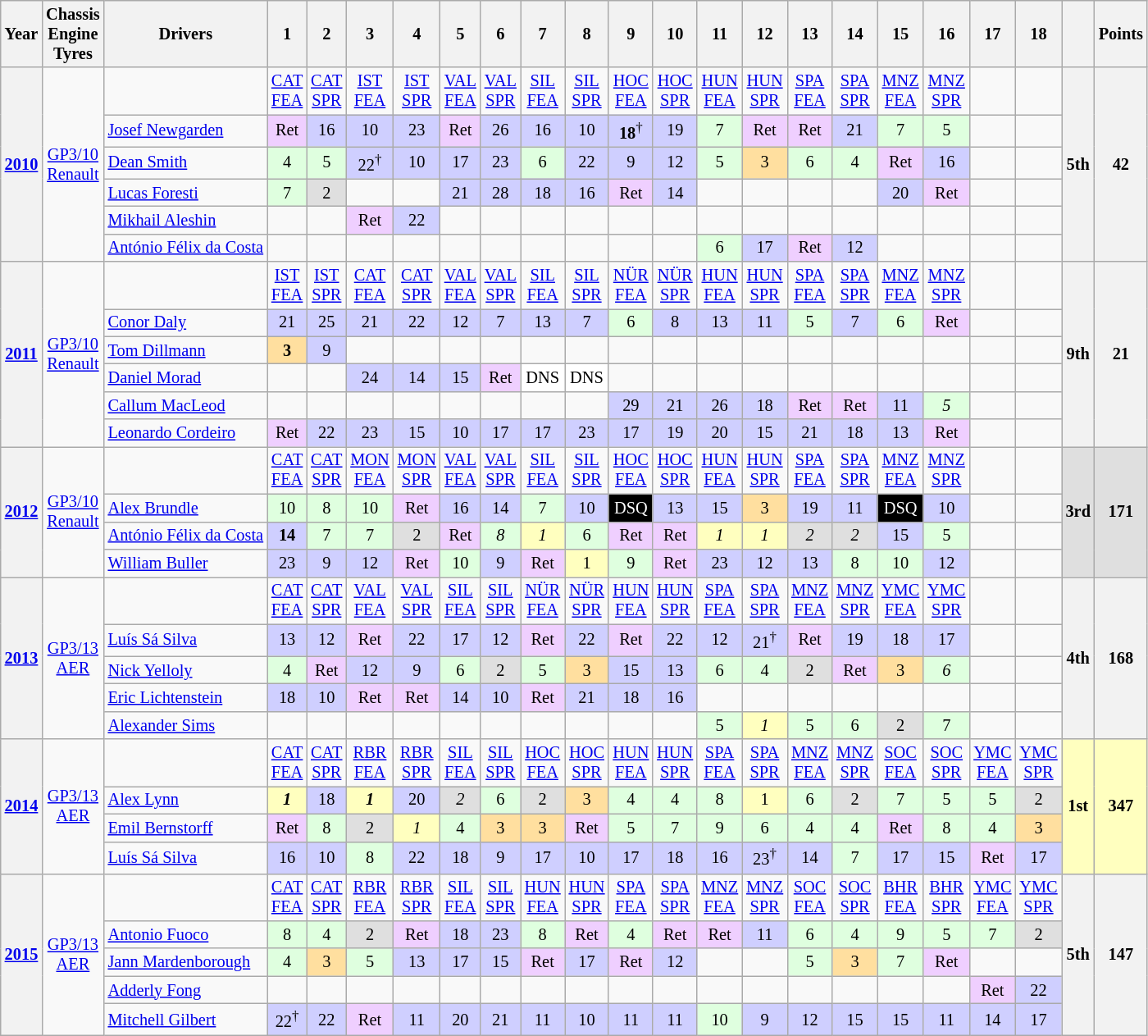<table class="wikitable" style="text-align:center; font-size:85%">
<tr>
<th>Year</th>
<th>Chassis<br>Engine<br>Tyres</th>
<th>Drivers</th>
<th>1</th>
<th>2</th>
<th>3</th>
<th>4</th>
<th>5</th>
<th>6</th>
<th>7</th>
<th>8</th>
<th>9</th>
<th>10</th>
<th>11</th>
<th>12</th>
<th>13</th>
<th>14</th>
<th>15</th>
<th>16</th>
<th>17</th>
<th>18</th>
<th></th>
<th>Points</th>
</tr>
<tr>
<th rowspan=6><a href='#'>2010</a></th>
<td rowspan=6><a href='#'>GP3/10</a><br><a href='#'>Renault</a><br></td>
<td></td>
<td><a href='#'>CAT<br>FEA</a></td>
<td><a href='#'>CAT<br>SPR</a></td>
<td><a href='#'>IST<br>FEA</a></td>
<td><a href='#'>IST<br>SPR</a></td>
<td><a href='#'>VAL<br>FEA</a></td>
<td><a href='#'>VAL<br>SPR</a></td>
<td><a href='#'>SIL<br>FEA</a></td>
<td><a href='#'>SIL<br>SPR</a></td>
<td><a href='#'>HOC<br>FEA</a></td>
<td><a href='#'>HOC<br>SPR</a></td>
<td><a href='#'>HUN<br>FEA</a></td>
<td><a href='#'>HUN<br>SPR</a></td>
<td><a href='#'>SPA<br>FEA</a></td>
<td><a href='#'>SPA<br>SPR</a></td>
<td><a href='#'>MNZ<br>FEA</a></td>
<td><a href='#'>MNZ<br>SPR</a></td>
<td></td>
<td></td>
<th rowspan=6>5th</th>
<th rowspan=6>42</th>
</tr>
<tr>
<td align="left"> <a href='#'>Josef Newgarden</a></td>
<td bgcolor="#EFCFFF">Ret</td>
<td bgcolor="#CFCFFF">16</td>
<td bgcolor="#CFCFFF">10</td>
<td bgcolor="#CFCFFF">23</td>
<td bgcolor="#EFCFFF">Ret</td>
<td bgcolor="#CFCFFF">26</td>
<td bgcolor="#CFCFFF">16</td>
<td bgcolor="#CFCFFF">10</td>
<td bgcolor="#CFCFFF"><strong>18</strong><sup>†</sup></td>
<td bgcolor="#CFCFFF">19</td>
<td bgcolor="#DFFFDF">7</td>
<td bgcolor="#EFCFFF">Ret</td>
<td bgcolor="#EFCFFF">Ret</td>
<td bgcolor="#CFCFFF">21</td>
<td bgcolor="#DFFFDF">7</td>
<td bgcolor="#DFFFDF">5</td>
<td></td>
<td></td>
</tr>
<tr>
<td align="left"> <a href='#'>Dean Smith</a></td>
<td bgcolor="#DFFFDF">4</td>
<td bgcolor="#DFFFDF">5</td>
<td bgcolor="#CFCFFF">22<sup>†</sup></td>
<td bgcolor="#CFCFFF">10</td>
<td bgcolor="#CFCFFF">17</td>
<td bgcolor="#CFCFFF">23</td>
<td bgcolor="#DFFFDF">6</td>
<td bgcolor="#CFCFFF">22</td>
<td bgcolor="#CFCFFF">9</td>
<td bgcolor="#CFCFFF">12</td>
<td bgcolor="#DFFFDF">5</td>
<td bgcolor="#FFDF9F">3</td>
<td bgcolor="#DFFFDF">6</td>
<td bgcolor="#DFFFDF">4</td>
<td bgcolor="#EFCFFF">Ret</td>
<td bgcolor="#CFCFFF">16</td>
<td></td>
<td></td>
</tr>
<tr>
<td align="left"> <a href='#'>Lucas Foresti</a></td>
<td bgcolor="#DFFFDF">7</td>
<td bgcolor="#DFDFDF">2</td>
<td></td>
<td></td>
<td bgcolor="#CFCFFF">21</td>
<td bgcolor="#CFCFFF">28</td>
<td bgcolor="#CFCFFF">18</td>
<td bgcolor="#CFCFFF">16</td>
<td bgcolor="#EFCFFF">Ret</td>
<td bgcolor="#CFCFFF">14</td>
<td></td>
<td></td>
<td></td>
<td></td>
<td bgcolor="#CFCFFF">20</td>
<td bgcolor="#EFCFFF">Ret</td>
<td></td>
<td></td>
</tr>
<tr>
<td align="left"> <a href='#'>Mikhail Aleshin</a></td>
<td></td>
<td></td>
<td bgcolor="#EFCFFF">Ret</td>
<td bgcolor="#CFCFFF">22</td>
<td></td>
<td></td>
<td></td>
<td></td>
<td></td>
<td></td>
<td></td>
<td></td>
<td></td>
<td></td>
<td></td>
<td></td>
<td></td>
<td></td>
</tr>
<tr>
<td align="left"> <a href='#'>António Félix da Costa</a></td>
<td></td>
<td></td>
<td></td>
<td></td>
<td></td>
<td></td>
<td></td>
<td></td>
<td></td>
<td></td>
<td bgcolor="#DFFFDF">6</td>
<td bgcolor="#CFCFFF">17</td>
<td bgcolor="#EFCFFF">Ret</td>
<td bgcolor="#CFCFFF">12</td>
<td></td>
<td></td>
<td></td>
<td></td>
</tr>
<tr>
<th rowspan=6><a href='#'>2011</a></th>
<td rowspan=6><a href='#'>GP3/10</a><br><a href='#'>Renault</a><br></td>
<td></td>
<td><a href='#'>IST<br>FEA</a></td>
<td><a href='#'>IST<br>SPR</a></td>
<td><a href='#'>CAT<br>FEA</a></td>
<td><a href='#'>CAT<br>SPR</a></td>
<td><a href='#'>VAL<br>FEA</a></td>
<td><a href='#'>VAL<br>SPR</a></td>
<td><a href='#'>SIL<br>FEA</a></td>
<td><a href='#'>SIL<br>SPR</a></td>
<td><a href='#'>NÜR<br>FEA</a></td>
<td><a href='#'>NÜR<br>SPR</a></td>
<td><a href='#'>HUN<br>FEA</a></td>
<td><a href='#'>HUN<br>SPR</a></td>
<td><a href='#'>SPA<br>FEA</a></td>
<td><a href='#'>SPA<br>SPR</a></td>
<td><a href='#'>MNZ<br>FEA</a></td>
<td><a href='#'>MNZ<br>SPR</a></td>
<td></td>
<td></td>
<th rowspan=6>9th</th>
<th rowspan=6>21</th>
</tr>
<tr>
<td align="left"> <a href='#'>Conor Daly</a></td>
<td bgcolor="#CFCFFF">21</td>
<td bgcolor="#CFCFFF">25</td>
<td bgcolor="#CFCFFF">21</td>
<td bgcolor="#CFCFFF">22</td>
<td bgcolor="#CFCFFF">12</td>
<td bgcolor="#CFCFFF">7</td>
<td bgcolor="#CFCFFF">13</td>
<td bgcolor="#CFCFFF">7</td>
<td bgcolor="#DFFFDF">6</td>
<td bgcolor="#CFCFFF">8</td>
<td bgcolor="#CFCFFF">13</td>
<td bgcolor="#CFCFFF">11</td>
<td bgcolor="#DFFFDF">5</td>
<td bgcolor="#CFCFFF">7</td>
<td bgcolor="#DFFFDF">6</td>
<td bgcolor="#EFCFFF">Ret</td>
<td></td>
<td></td>
</tr>
<tr>
<td align="left"> <a href='#'>Tom Dillmann</a></td>
<td bgcolor="#FFDF9F"><strong>3</strong></td>
<td bgcolor="#CFCFFF">9</td>
<td></td>
<td></td>
<td></td>
<td></td>
<td></td>
<td></td>
<td></td>
<td></td>
<td></td>
<td></td>
<td></td>
<td></td>
<td></td>
<td></td>
<td></td>
<td></td>
</tr>
<tr>
<td align="left"> <a href='#'>Daniel Morad</a></td>
<td></td>
<td></td>
<td bgcolor="#CFCFFF">24</td>
<td bgcolor="#CFCFFF">14</td>
<td bgcolor="#CFCFFF">15</td>
<td bgcolor="#EFCFFF">Ret</td>
<td bgcolor="#FFFFFF">DNS</td>
<td bgcolor="#FFFFFF">DNS</td>
<td></td>
<td></td>
<td></td>
<td></td>
<td></td>
<td></td>
<td></td>
<td></td>
<td></td>
<td></td>
</tr>
<tr>
<td align="left"> <a href='#'>Callum MacLeod</a></td>
<td></td>
<td></td>
<td></td>
<td></td>
<td></td>
<td></td>
<td></td>
<td></td>
<td bgcolor="#CFCFFF">29</td>
<td bgcolor="#CFCFFF">21</td>
<td bgcolor="#CFCFFF">26</td>
<td bgcolor="#CFCFFF">18</td>
<td bgcolor="#EFCFFF">Ret</td>
<td bgcolor="#EFCFFF">Ret</td>
<td bgcolor="#CFCFFF">11</td>
<td bgcolor="#DFFFDF"><em>5</em></td>
<td></td>
<td></td>
</tr>
<tr>
<td align="left"> <a href='#'>Leonardo Cordeiro</a></td>
<td bgcolor="#EFCFFF">Ret</td>
<td bgcolor="#CFCFFF">22</td>
<td bgcolor="#CFCFFF">23</td>
<td bgcolor="#CFCFFF">15</td>
<td bgcolor="#CFCFFF">10</td>
<td bgcolor="#CFCFFF">17</td>
<td bgcolor="#CFCFFF">17</td>
<td bgcolor="#CFCFFF">23</td>
<td bgcolor="#CFCFFF">17</td>
<td bgcolor="#CFCFFF">19</td>
<td bgcolor="#CFCFFF">20</td>
<td bgcolor="#CFCFFF">15</td>
<td bgcolor="#CFCFFF">21</td>
<td bgcolor="#CFCFFF">18</td>
<td bgcolor="#CFCFFF">13</td>
<td bgcolor="#EFCFFF">Ret</td>
<td></td>
<td></td>
</tr>
<tr>
<th rowspan=4><a href='#'>2012</a></th>
<td rowspan=4><a href='#'>GP3/10</a><br><a href='#'>Renault</a><br></td>
<td></td>
<td><a href='#'>CAT<br>FEA</a></td>
<td><a href='#'>CAT<br>SPR</a></td>
<td><a href='#'>MON<br>FEA</a></td>
<td><a href='#'>MON<br>SPR</a></td>
<td><a href='#'>VAL<br>FEA</a></td>
<td><a href='#'>VAL<br>SPR</a></td>
<td><a href='#'>SIL<br>FEA</a></td>
<td><a href='#'>SIL<br>SPR</a></td>
<td><a href='#'>HOC<br>FEA</a></td>
<td><a href='#'>HOC<br>SPR</a></td>
<td><a href='#'>HUN<br>FEA</a></td>
<td><a href='#'>HUN<br>SPR</a></td>
<td><a href='#'>SPA<br>FEA</a></td>
<td><a href='#'>SPA<br>SPR</a></td>
<td><a href='#'>MNZ<br>FEA</a></td>
<td><a href='#'>MNZ<br>SPR</a></td>
<td></td>
<td></td>
<th rowspan=4 style="background:#DFDFDF;">3rd</th>
<th rowspan=4 style="background:#DFDFDF;">171</th>
</tr>
<tr>
<td align="left"> <a href='#'>Alex Brundle</a></td>
<td bgcolor="#DFFFDF">10</td>
<td bgcolor="#DFFFDF">8</td>
<td bgcolor="#DFFFDF">10</td>
<td bgcolor="#EFCFFF">Ret</td>
<td bgcolor="#CFCFFF">16</td>
<td bgcolor="#CFCFFF">14</td>
<td bgcolor="#DFFFDF">7</td>
<td bgcolor="#CFCFFF">10</td>
<td style="background:#000000; color:white">DSQ</td>
<td bgcolor="#CFCFFF">13</td>
<td bgcolor="#CFCFFF">15</td>
<td bgcolor="#FFDF9F">3</td>
<td bgcolor="#CFCFFF">19</td>
<td bgcolor="#CFCFFF">11</td>
<td style="background:#000000; color:white">DSQ</td>
<td bgcolor="#CFCFFF">10</td>
<td></td>
<td></td>
</tr>
<tr>
<td align="left"> <a href='#'>António Félix da Costa</a></td>
<td bgcolor="#CFCFFF"><strong>14</strong></td>
<td bgcolor="#DFFFDF">7</td>
<td bgcolor="#DFFFDF">7</td>
<td bgcolor="#DFDFDF">2</td>
<td bgcolor="#EFCFFF">Ret</td>
<td bgcolor="#DFFFDF"><em>8</em></td>
<td bgcolor="#FFFFBF"><em>1</em></td>
<td bgcolor="#DFFFDF">6</td>
<td bgcolor="#EFCFFF">Ret</td>
<td bgcolor="#EFCFFF">Ret</td>
<td bgcolor="#FFFFBF"><em>1</em></td>
<td bgcolor="#FFFFBF"><em>1</em></td>
<td bgcolor="#DFDFDF"><em>2</em></td>
<td bgcolor="#DFDFDF"><em>2</em></td>
<td bgcolor="#CFCFFF">15</td>
<td bgcolor="#DFFFDF">5</td>
<td></td>
<td></td>
</tr>
<tr>
<td align="left"> <a href='#'>William Buller</a></td>
<td bgcolor="#CFCFFF">23</td>
<td bgcolor="#CFCFFF">9</td>
<td bgcolor="#CFCFFF">12</td>
<td bgcolor="#EFCFFF">Ret</td>
<td bgcolor="#DFFFDF">10</td>
<td bgcolor="#CFCFFF">9</td>
<td bgcolor="#EFCFFF">Ret</td>
<td bgcolor="#FFFFBF">1</td>
<td bgcolor="#DFFFDF">9</td>
<td bgcolor="#EFCFFF">Ret</td>
<td bgcolor="#CFCFFF">23</td>
<td bgcolor="#CFCFFF">12</td>
<td bgcolor="#CFCFFF">13</td>
<td bgcolor="#DFFFDF">8</td>
<td bgcolor="#DFFFDF">10</td>
<td bgcolor="#CFCFFF">12</td>
<td></td>
<td></td>
</tr>
<tr>
<th rowspan=5><a href='#'>2013</a></th>
<td rowspan=5><a href='#'>GP3/13</a><br><a href='#'>AER</a><br></td>
<td></td>
<td><a href='#'>CAT<br>FEA</a></td>
<td><a href='#'>CAT<br>SPR</a></td>
<td><a href='#'>VAL<br>FEA</a></td>
<td><a href='#'>VAL<br>SPR</a></td>
<td><a href='#'>SIL<br>FEA</a></td>
<td><a href='#'>SIL<br>SPR</a></td>
<td><a href='#'>NÜR<br>FEA</a></td>
<td><a href='#'>NÜR<br>SPR</a></td>
<td><a href='#'>HUN<br>FEA</a></td>
<td><a href='#'>HUN<br>SPR</a></td>
<td><a href='#'>SPA<br>FEA</a></td>
<td><a href='#'>SPA<br>SPR</a></td>
<td><a href='#'>MNZ<br>FEA</a></td>
<td><a href='#'>MNZ<br>SPR</a></td>
<td><a href='#'>YMC<br>FEA</a></td>
<td><a href='#'>YMC<br>SPR</a></td>
<td></td>
<td></td>
<th rowspan=5>4th</th>
<th rowspan=5>168</th>
</tr>
<tr>
<td align="left"> <a href='#'>Luís Sá Silva</a></td>
<td bgcolor="#CFCFFF">13</td>
<td bgcolor="#CFCFFF">12</td>
<td bgcolor="#EFCFFF">Ret</td>
<td bgcolor="#CFCFFF">22</td>
<td bgcolor="#CFCFFF">17</td>
<td bgcolor="#CFCFFF">12</td>
<td bgcolor="#EFCFFF">Ret</td>
<td bgcolor="#CFCFFF">22</td>
<td bgcolor="#EFCFFF">Ret</td>
<td bgcolor="#CFCFFF">22</td>
<td bgcolor="#CFCFFF">12</td>
<td bgcolor="#CFCFFF">21<sup>†</sup></td>
<td bgcolor="#EFCFFF">Ret</td>
<td bgcolor="#CFCFFF">19</td>
<td bgcolor="#CFCFFF">18</td>
<td bgcolor="#CFCFFF">17</td>
<td></td>
<td></td>
</tr>
<tr>
<td align="left"> <a href='#'>Nick Yelloly</a></td>
<td bgcolor="#DFFFDF">4</td>
<td bgcolor="#EFCFFF">Ret</td>
<td bgcolor="#CFCFFF">12</td>
<td bgcolor="#CFCFFF">9</td>
<td bgcolor="#DFFFDF">6</td>
<td bgcolor="#DFDFDF">2</td>
<td bgcolor="#DFFFDF">5</td>
<td bgcolor="#FFDF9F">3</td>
<td bgcolor="#CFCFFF">15</td>
<td bgcolor="#CFCFFF">13</td>
<td bgcolor="#DFFFDF">6</td>
<td bgcolor="#DFFFDF">4</td>
<td bgcolor="#DFDFDF">2</td>
<td bgcolor="#EFCFFF">Ret</td>
<td bgcolor="#FFDF9F">3</td>
<td bgcolor="#DFFFDF"><em>6</em></td>
<td></td>
<td></td>
</tr>
<tr>
<td align="left"> <a href='#'>Eric Lichtenstein</a></td>
<td bgcolor="#CFCFFF">18</td>
<td bgcolor="#CFCFFF">10</td>
<td bgcolor="#EFCFFF">Ret</td>
<td bgcolor="#EFCFFF">Ret</td>
<td bgcolor="#CFCFFF">14</td>
<td bgcolor="#CFCFFF">10</td>
<td bgcolor="#EFCFFF">Ret</td>
<td bgcolor="#CFCFFF">21</td>
<td bgcolor="#CFCFFF">18</td>
<td bgcolor="#CFCFFF">16</td>
<td></td>
<td></td>
<td></td>
<td></td>
<td></td>
<td></td>
<td></td>
<td></td>
</tr>
<tr>
<td align="left"> <a href='#'>Alexander Sims</a></td>
<td></td>
<td></td>
<td></td>
<td></td>
<td></td>
<td></td>
<td></td>
<td></td>
<td></td>
<td></td>
<td bgcolor="#DFFFDF">5</td>
<td bgcolor="#FFFFBF"><em>1</em></td>
<td bgcolor="#DFFFDF">5</td>
<td bgcolor="#DFFFDF">6</td>
<td bgcolor="#DFDFDF">2</td>
<td bgcolor="#DFFFDF">7</td>
<td></td>
<td></td>
</tr>
<tr>
<th rowspan=4><a href='#'>2014</a></th>
<td rowspan=4><a href='#'>GP3/13</a><br><a href='#'>AER</a><br></td>
<td></td>
<td><a href='#'>CAT<br>FEA</a></td>
<td><a href='#'>CAT<br>SPR</a></td>
<td><a href='#'>RBR<br>FEA</a></td>
<td><a href='#'>RBR<br>SPR</a></td>
<td><a href='#'>SIL<br>FEA</a></td>
<td><a href='#'>SIL<br>SPR</a></td>
<td><a href='#'>HOC<br>FEA</a></td>
<td><a href='#'>HOC<br>SPR</a></td>
<td><a href='#'>HUN<br>FEA</a></td>
<td><a href='#'>HUN<br>SPR</a></td>
<td><a href='#'>SPA<br>FEA</a></td>
<td><a href='#'>SPA<br>SPR</a></td>
<td><a href='#'>MNZ<br>FEA</a></td>
<td><a href='#'>MNZ<br>SPR</a></td>
<td><a href='#'>SOC<br>FEA</a></td>
<td><a href='#'>SOC<br>SPR</a></td>
<td><a href='#'>YMC<br>FEA</a></td>
<td><a href='#'>YMC<br>SPR</a></td>
<th rowspan=4 style="background:#FFFFBF;">1st</th>
<th rowspan=4 style="background:#FFFFBF;">347</th>
</tr>
<tr>
<td align="left"> <a href='#'>Alex Lynn</a></td>
<td bgcolor="#FFFFBF"><strong><em>1</em></strong></td>
<td bgcolor="#CFCFFF">18</td>
<td bgcolor="#FFFFBF"><strong><em>1</em></strong></td>
<td bgcolor="#CFCFFF">20</td>
<td bgcolor="#DFDFDF"><em>2</em></td>
<td bgcolor="#DFFFDF">6</td>
<td bgcolor="#DFDFDF">2</td>
<td bgcolor="#FFDF9F">3</td>
<td bgcolor="#DFFFDF">4</td>
<td bgcolor="#DFFFDF">4</td>
<td bgcolor="#DFFFDF">8</td>
<td bgcolor="#FFFFBF">1</td>
<td bgcolor="#DFFFDF">6</td>
<td bgcolor="#DFDFDF">2</td>
<td bgcolor="#DFFFDF">7</td>
<td bgcolor="#DFFFDF">5</td>
<td bgcolor="#DFFFDF">5</td>
<td bgcolor="#DFDFDF">2</td>
</tr>
<tr>
<td align="left"> <a href='#'>Emil Bernstorff</a></td>
<td bgcolor="#EFCFFF">Ret</td>
<td bgcolor="#DFFFDF">8</td>
<td bgcolor="#DFDFDF">2</td>
<td bgcolor="#FFFFBF"><em>1</em></td>
<td bgcolor="#DFFFDF">4</td>
<td bgcolor="#FFDF9F">3</td>
<td bgcolor="#FFDF9F">3</td>
<td bgcolor="#EFCFFF">Ret</td>
<td bgcolor="#DFFFDF">5</td>
<td bgcolor="#DFFFDF">7</td>
<td bgcolor="#DFFFDF">9</td>
<td bgcolor="#DFFFDF">6</td>
<td bgcolor="#DFFFDF">4</td>
<td bgcolor="#DFFFDF">4</td>
<td bgcolor="#EFCFFF">Ret</td>
<td bgcolor="#DFFFDF">8</td>
<td bgcolor="#DFFFDF">4</td>
<td bgcolor="#FFDF9F">3</td>
</tr>
<tr>
<td align="left"> <a href='#'>Luís Sá Silva</a></td>
<td bgcolor="#CFCFFF">16</td>
<td bgcolor="#CFCFFF">10</td>
<td bgcolor="#DFFFDF">8</td>
<td bgcolor="#CFCFFF">22</td>
<td bgcolor="#CFCFFF">18</td>
<td bgcolor="#CFCFFF">9</td>
<td bgcolor="#CFCFFF">17</td>
<td bgcolor="#CFCFFF">10</td>
<td bgcolor="#CFCFFF">17</td>
<td bgcolor="#CFCFFF">18</td>
<td bgcolor="#CFCFFF">16</td>
<td bgcolor="#CFCFFF">23<sup>†</sup></td>
<td bgcolor="#CFCFFF">14</td>
<td bgcolor="#DFFFDF">7</td>
<td bgcolor="#CFCFFF">17</td>
<td bgcolor="#CFCFFF">15</td>
<td bgcolor="#EFCFFF">Ret</td>
<td bgcolor="#CFCFFF">17</td>
</tr>
<tr>
<th rowspan=5><a href='#'>2015</a></th>
<td rowspan=5><a href='#'>GP3/13</a><br><a href='#'>AER</a><br></td>
<td></td>
<td><a href='#'>CAT<br>FEA</a></td>
<td><a href='#'>CAT<br>SPR</a></td>
<td><a href='#'>RBR<br>FEA</a></td>
<td><a href='#'>RBR<br>SPR</a></td>
<td><a href='#'>SIL<br>FEA</a></td>
<td><a href='#'>SIL<br>SPR</a></td>
<td><a href='#'>HUN<br>FEA</a></td>
<td><a href='#'>HUN<br>SPR</a></td>
<td><a href='#'>SPA<br>FEA</a></td>
<td><a href='#'>SPA<br>SPR</a></td>
<td><a href='#'>MNZ<br>FEA</a></td>
<td><a href='#'>MNZ<br>SPR</a></td>
<td><a href='#'>SOC<br>FEA</a></td>
<td><a href='#'>SOC<br>SPR</a></td>
<td><a href='#'>BHR<br>FEA</a></td>
<td><a href='#'>BHR<br>SPR</a></td>
<td><a href='#'>YMC<br>FEA</a></td>
<td><a href='#'>YMC<br>SPR</a></td>
<th rowspan=5>5th</th>
<th rowspan=5>147</th>
</tr>
<tr>
<td align="left"> <a href='#'>Antonio Fuoco</a></td>
<td bgcolor="#DFFFDF">8</td>
<td bgcolor="#DFFFDF">4</td>
<td bgcolor="#DFDFDF">2</td>
<td bgcolor="#EFCFFF">Ret</td>
<td bgcolor="#CFCFFF">18</td>
<td bgcolor="#CFCFFF">23</td>
<td bgcolor="#DFFFDF">8</td>
<td bgcolor="#EFCFFF">Ret</td>
<td bgcolor="#DFFFDF">4</td>
<td bgcolor="#EFCFFF">Ret</td>
<td bgcolor="#EFCFFF">Ret</td>
<td bgcolor="#CFCFFF">11</td>
<td bgcolor="#DFFFDF">6</td>
<td bgcolor="#DFFFDF">4</td>
<td bgcolor="#DFFFDF">9</td>
<td bgcolor="#DFFFDF">5</td>
<td bgcolor="#DFFFDF">7</td>
<td bgcolor="#DFDFDF">2</td>
</tr>
<tr>
<td align="left"> <a href='#'>Jann Mardenborough</a></td>
<td bgcolor="#DFFFDF">4</td>
<td bgcolor="#FFDF9F">3</td>
<td bgcolor="#DFFFDF">5</td>
<td bgcolor="#CFCFFF">13</td>
<td bgcolor="#CFCFFF">17</td>
<td bgcolor="#CFCFFF">15</td>
<td bgcolor="#EFCFFF">Ret</td>
<td bgcolor="#CFCFFF">17</td>
<td bgcolor="#EFCFFF">Ret</td>
<td bgcolor="#CFCFFF">12</td>
<td></td>
<td></td>
<td bgcolor="#DFFFDF">5</td>
<td bgcolor="#FFDF9F">3</td>
<td bgcolor="#DFFFDF">7</td>
<td bgcolor="#EFCFFF">Ret</td>
<td></td>
<td></td>
</tr>
<tr>
<td align="left"> <a href='#'>Adderly Fong</a></td>
<td></td>
<td></td>
<td></td>
<td></td>
<td></td>
<td></td>
<td></td>
<td></td>
<td></td>
<td></td>
<td></td>
<td></td>
<td></td>
<td></td>
<td></td>
<td></td>
<td bgcolor="#EFCFFF">Ret</td>
<td bgcolor="#CFCFFF">22</td>
</tr>
<tr>
<td align="left"> <a href='#'>Mitchell Gilbert</a></td>
<td bgcolor="#CFCFFF">22<sup>†</sup></td>
<td bgcolor="#CFCFFF">22</td>
<td bgcolor="#EFCFFF">Ret</td>
<td bgcolor="#CFCFFF">11</td>
<td bgcolor="#CFCFFF">20</td>
<td bgcolor="#CFCFFF">21</td>
<td bgcolor="#CFCFFF">11</td>
<td bgcolor="#CFCFFF">10</td>
<td bgcolor="#CFCFFF">11</td>
<td bgcolor="#CFCFFF">11</td>
<td bgcolor="#DFFFDF">10</td>
<td bgcolor="#CFCFFF">9</td>
<td bgcolor="#CFCFFF">12</td>
<td bgcolor="#CFCFFF">15</td>
<td bgcolor="#CFCFFF">15</td>
<td bgcolor="#CFCFFF">11</td>
<td bgcolor="#CFCFFF">14</td>
<td bgcolor="#CFCFFF">17</td>
</tr>
</table>
